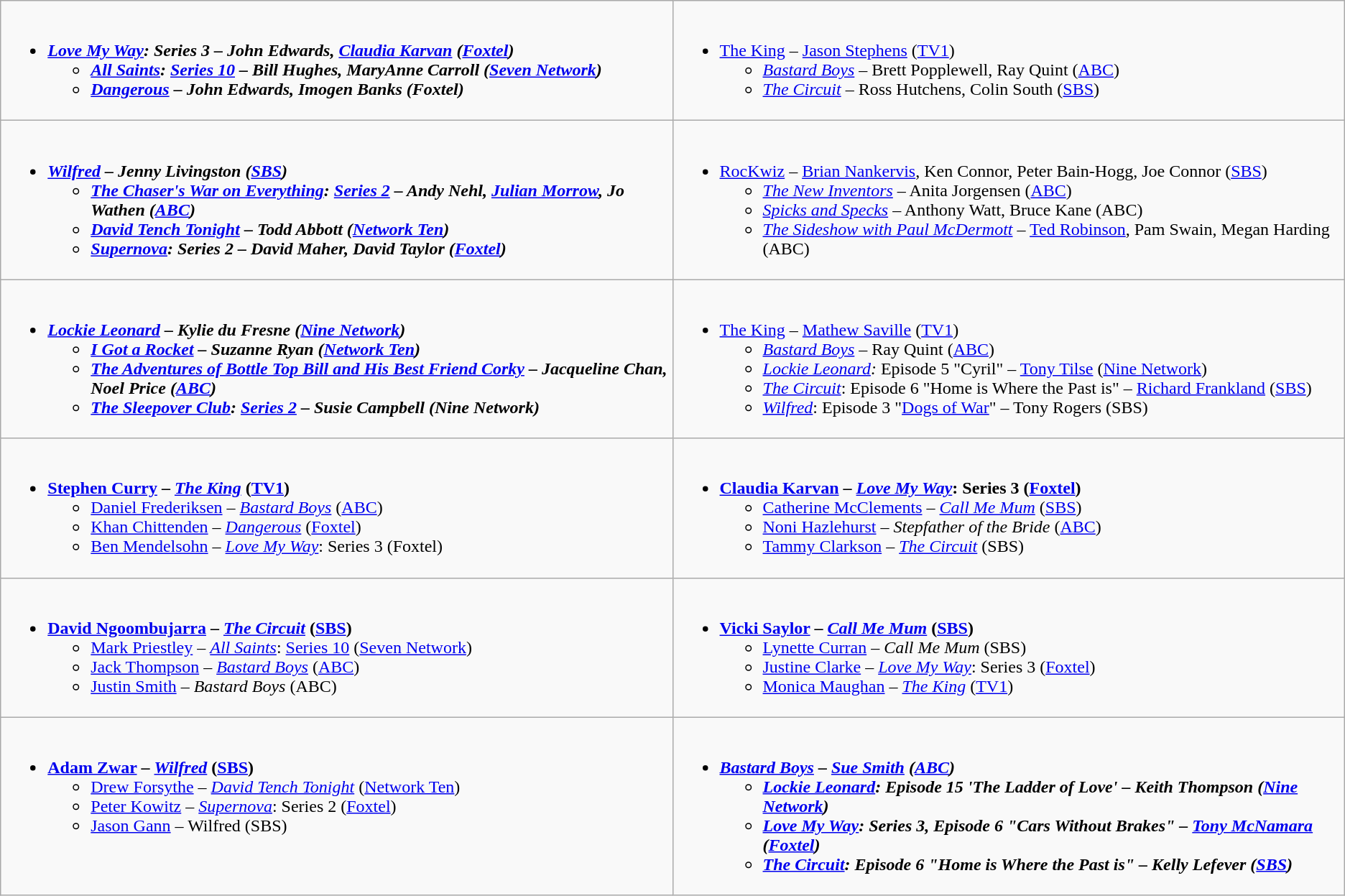<table class="wikitable">
<tr>
<td valign="top" width="50%"><br><ul><li><strong><em><a href='#'>Love My Way</a><em>: Series 3 – John Edwards, <a href='#'>Claudia Karvan</a> (<a href='#'>Foxtel</a>)<strong><ul><li></em><a href='#'>All Saints</a><em>: <a href='#'>Series 10</a> – Bill Hughes, MaryAnne Carroll (<a href='#'>Seven Network</a>)</li><li></em><a href='#'>Dangerous</a><em> – John Edwards, Imogen Banks (Foxtel)</li></ul></li></ul></td>
<td valign="top" width="50%"><br><ul><li></em></strong><a href='#'>The King</a> –</em>  <a href='#'>Jason Stephens</a> (<a href='#'>TV1</a>)</strong><ul><li><em><a href='#'>Bastard Boys</a> –</em> Brett Popplewell, Ray Quint (<a href='#'>ABC</a>)</li><li><em><a href='#'>The Circuit</a></em> – Ross Hutchens, Colin South (<a href='#'>SBS</a>)</li></ul></li></ul></td>
</tr>
<tr>
<td valign="top" width="50%"><br><ul><li><strong><em><a href='#'>Wilfred</a><em> – Jenny Livingston (<a href='#'>SBS</a>)<strong><ul><li></em><a href='#'>The Chaser's War on Everything</a><em>: <a href='#'>Series 2</a> – Andy Nehl, <a href='#'>Julian Morrow</a>, Jo Wathen (<a href='#'>ABC</a>)</li><li></em><a href='#'>David Tench Tonight</a><em> – Todd Abbott (<a href='#'>Network Ten</a>)</li><li></em><a href='#'>Supernova</a><em>: Series 2 – David Maher, David Taylor (<a href='#'>Foxtel</a>)</li></ul></li></ul></td>
<td><br><ul><li></em></strong><a href='#'>RocKwiz</a> –</em> <a href='#'>Brian Nankervis</a>, Ken Connor, Peter Bain-Hogg, Joe Connor (<a href='#'>SBS</a>)</strong><ul><li><em><a href='#'>The New Inventors</a></em> – Anita Jorgensen (<a href='#'>ABC</a>)</li><li><em><a href='#'>Spicks and Specks</a></em> – Anthony Watt, Bruce Kane (ABC)</li><li><em><a href='#'>The Sideshow with Paul McDermott</a></em> – <a href='#'>Ted Robinson</a>, Pam Swain, Megan Harding (ABC)</li></ul></li></ul></td>
</tr>
<tr>
<td valign="top"><br><ul><li><strong><em><a href='#'>Lockie Leonard</a><em> – Kylie du Fresne (<a href='#'>Nine Network</a>)<strong><ul><li></em><a href='#'>I Got a Rocket</a><em> – Suzanne Ryan (<a href='#'>Network Ten</a>)</li><li></em><a href='#'>The Adventures of Bottle Top Bill and His Best Friend Corky</a><em> – Jacqueline Chan, Noel Price (<a href='#'>ABC</a>)</li><li></em><a href='#'>The Sleepover Club</a><em>: <a href='#'>Series 2</a> – Susie Campbell (Nine Network)</li></ul></li></ul></td>
<td><br><ul><li></em></strong><a href='#'>The King</a></em> – <a href='#'>Mathew Saville</a> (<a href='#'>TV1</a>)</strong><ul><li><em><a href='#'>Bastard Boys</a></em> – Ray Quint (<a href='#'>ABC</a>)</li><li><em><a href='#'>Lockie Leonard</a>:</em> Episode 5 "Cyril" – <a href='#'>Tony Tilse</a> (<a href='#'>Nine Network</a>)</li><li><em><a href='#'>The Circuit</a></em>: Episode 6 "Home is Where the Past is" – <a href='#'>Richard Frankland</a> (<a href='#'>SBS</a>)</li><li><em><a href='#'>Wilfred</a></em>: Episode 3 "<a href='#'>Dogs of War</a>" – Tony Rogers (SBS)</li></ul></li></ul></td>
</tr>
<tr>
<td valign="top"><br><ul><li><strong><a href='#'>Stephen Curry</a> – <em><a href='#'>The King</a></em> (<a href='#'>TV1</a>)</strong><ul><li><a href='#'>Daniel Frederiksen</a> – <em><a href='#'>Bastard Boys</a></em> (<a href='#'>ABC</a>)</li><li><a href='#'>Khan Chittenden</a> – <em><a href='#'>Dangerous</a></em> (<a href='#'>Foxtel</a>)</li><li><a href='#'>Ben Mendelsohn</a> – <em><a href='#'>Love My Way</a></em>: Series 3 (Foxtel)</li></ul></li></ul></td>
<td valign="top"><br><ul><li><strong><a href='#'>Claudia Karvan</a> – <em><a href='#'>Love My Way</a></em>: Series 3 (<a href='#'>Foxtel</a>)</strong><ul><li><a href='#'>Catherine McClements</a> – <em><a href='#'>Call Me Mum</a></em> (<a href='#'>SBS</a>)</li><li><a href='#'>Noni Hazlehurst</a> – <em>Stepfather of the Bride</em> (<a href='#'>ABC</a>)</li><li><a href='#'>Tammy Clarkson</a> – <em><a href='#'>The Circuit</a></em> (SBS)</li></ul></li></ul></td>
</tr>
<tr>
<td valign="top"><br><ul><li><strong><a href='#'>David Ngoombujarra</a> – <em><a href='#'>The Circuit</a></em> (<a href='#'>SBS</a>)</strong><ul><li><a href='#'>Mark Priestley</a> – <em><a href='#'>All Saints</a></em>: <a href='#'>Series 10</a> (<a href='#'>Seven Network</a>)</li><li><a href='#'>Jack Thompson</a> – <em><a href='#'>Bastard Boys</a></em> (<a href='#'>ABC</a>)</li><li><a href='#'>Justin Smith</a> – <em>Bastard Boys</em> (ABC)</li></ul></li></ul></td>
<td><br><ul><li><strong><a href='#'>Vicki Saylor</a> – <em><a href='#'>Call Me Mum</a></em> (<a href='#'>SBS</a>)</strong><ul><li><a href='#'>Lynette Curran</a> – <em>Call Me Mum</em> (SBS)</li><li><a href='#'>Justine Clarke</a> – <em><a href='#'>Love My Way</a></em>: Series 3 (<a href='#'>Foxtel</a>)</li><li><a href='#'>Monica Maughan</a> – <em><a href='#'>The King</a></em> (<a href='#'>TV1</a>)</li></ul></li></ul></td>
</tr>
<tr>
<td valign="top"><br><ul><li><strong><a href='#'>Adam Zwar</a> – <em><a href='#'>Wilfred</a></em> (<a href='#'>SBS</a>)</strong><ul><li><a href='#'>Drew Forsythe</a> – <em><a href='#'>David Tench Tonight</a></em> (<a href='#'>Network Ten</a>)</li><li><a href='#'>Peter Kowitz</a> – <a href='#'><em>Supernova</em></a>: Series 2 (<a href='#'>Foxtel</a>)</li><li><a href='#'>Jason Gann</a> – Wilfred (SBS)</li></ul></li></ul></td>
<td><br><ul><li><strong><em><a href='#'>Bastard Boys</a><em> – <a href='#'>Sue Smith</a> (<a href='#'>ABC</a>)<strong><ul><li></em><a href='#'>Lockie Leonard</a><em>: Episode 15 'The Ladder of Love' – Keith Thompson (<a href='#'>Nine Network</a>)</li><li></em><a href='#'>Love My Way</a><em>: Series 3, Episode 6 "Cars Without Brakes" – <a href='#'>Tony McNamara</a> (<a href='#'>Foxtel</a>)</li><li></em><a href='#'>The Circuit</a><em>: Episode 6 "Home is Where the Past is" – Kelly Lefever (<a href='#'>SBS</a>)</li></ul></li></ul></td>
</tr>
</table>
